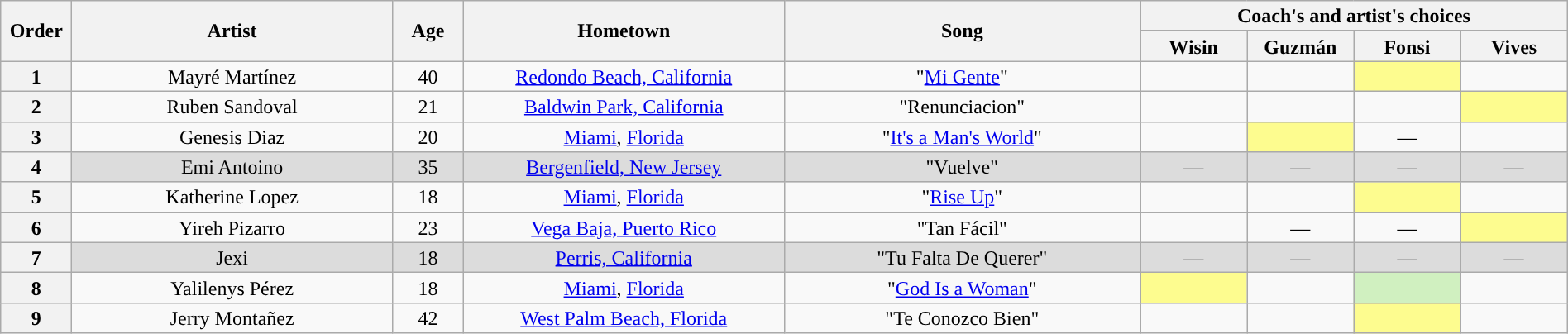<table class="wikitable" style="text-align:center; line-height:17px; width:100%;">
<tr>
<th scope="col" rowspan="2" style="width:04%;">Order</th>
<th scope="col" rowspan="2" style="width:18%;">Artist</th>
<th scope="col" rowspan="2" style="width:04%;">Age</th>
<th scope="col" rowspan="2" style="width:18%;">Hometown</th>
<th scope="col" rowspan="2" style="width:20%;">Song</th>
<th scope="col" colspan="4" style="width:24%;">Coach's and artist's choices</th>
</tr>
<tr>
<th style="width:06%;">Wisin</th>
<th style="width:06%;">Guzmán</th>
<th style="width:06%;">Fonsi</th>
<th style="width:06%;">Vives</th>
</tr>
<tr>
<th>1</th>
<td>Mayré Martínez</td>
<td>40</td>
<td><a href='#'>Redondo Beach, California</a></td>
<td>"<a href='#'>Mi Gente</a>"</td>
<td><strong></strong></td>
<td><strong></strong></td>
<td style="background:#fdfc8f;"><strong></strong></td>
<td><strong></strong></td>
</tr>
<tr>
<th>2</th>
<td>Ruben Sandoval</td>
<td>21</td>
<td><a href='#'>Baldwin Park, California</a></td>
<td>"Renunciacion"</td>
<td><strong></strong></td>
<td><strong></strong></td>
<td><strong></strong></td>
<td style="background:#fdfc8f;"><strong></strong></td>
</tr>
<tr>
<th>3</th>
<td>Genesis Diaz</td>
<td>20</td>
<td><a href='#'>Miami</a>, <a href='#'>Florida</a></td>
<td>"<a href='#'>It's a Man's World</a>"</td>
<td><strong></strong></td>
<td style="background:#fdfc8f;"><strong></strong></td>
<td>—</td>
<td><strong></strong></td>
</tr>
<tr style="background:#DCDCDC;">
<th>4</th>
<td>Emi Antoino</td>
<td>35</td>
<td><a href='#'>Bergenfield, New Jersey</a></td>
<td>"Vuelve"</td>
<td>—</td>
<td>—</td>
<td>—</td>
<td>—</td>
</tr>
<tr>
<th>5</th>
<td>Katherine Lopez</td>
<td>18</td>
<td><a href='#'>Miami</a>, <a href='#'>Florida</a></td>
<td>"<a href='#'>Rise Up</a>"</td>
<td><strong></strong></td>
<td><strong></strong></td>
<td style="background:#fdfc8f;"><strong></strong></td>
<td><strong></strong></td>
</tr>
<tr>
<th>6</th>
<td>Yireh Pizarro</td>
<td>23</td>
<td><a href='#'>Vega Baja, Puerto Rico</a></td>
<td>"Tan Fácil"</td>
<td><strong></strong></td>
<td>—</td>
<td>—</td>
<td style="background:#fdfc8f;"><strong></strong></td>
</tr>
<tr style="background:#DCDCDC;">
<th>7</th>
<td>Jexi</td>
<td>18</td>
<td><a href='#'>Perris, California</a></td>
<td>"Tu Falta De Querer"</td>
<td>—</td>
<td>—</td>
<td>—</td>
<td>—</td>
</tr>
<tr>
<th>8</th>
<td>Yalilenys Pérez</td>
<td>18</td>
<td><a href='#'>Miami</a>, <a href='#'>Florida</a></td>
<td>"<a href='#'>God Is a Woman</a>"</td>
<td style="background:#fdfc8f;"><strong></strong></td>
<td><strong></strong></td>
<td style="background-color:#d0f0c0;"><strong></strong></td>
<td><strong></strong></td>
</tr>
<tr>
<th>9</th>
<td>Jerry Montañez</td>
<td>42</td>
<td><a href='#'>West Palm Beach, Florida</a></td>
<td>"Te Conozco Bien"</td>
<td><strong></strong></td>
<td><strong></strong></td>
<td style="background:#fdfc8f;"><strong></strong></td>
<td><strong></strong></td>
</tr>
</table>
